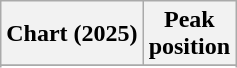<table class="wikitable sortable plainrowheaders" style="text-align:center">
<tr>
<th scope="col">Chart (2025)</th>
<th scope="col">Peak<br>position</th>
</tr>
<tr>
</tr>
<tr>
</tr>
<tr>
</tr>
</table>
